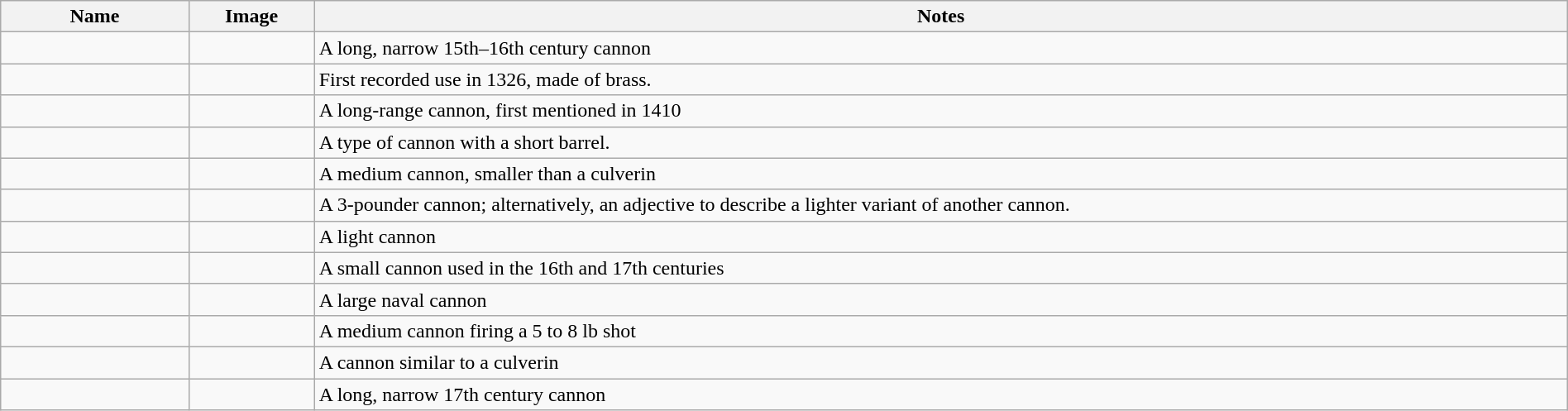<table class="wikitable sortable" width="100%">
<tr>
<th width="12%">Name</th>
<th class="unsortable" width="94px">Image</th>
<th class="unsortable">Notes</th>
</tr>
<tr>
<td></td>
<td></td>
<td>A long, narrow 15th–16th century cannon</td>
</tr>
<tr>
<td></td>
<td></td>
<td>First recorded use in 1326, made of brass.</td>
</tr>
<tr>
<td></td>
<td></td>
<td>A long-range cannon, first mentioned in 1410</td>
</tr>
<tr>
<td></td>
<td></td>
<td>A type of cannon with a short barrel.</td>
</tr>
<tr>
<td></td>
<td></td>
<td>A medium cannon, smaller than a culverin</td>
</tr>
<tr>
<td></td>
<td></td>
<td>A 3-pounder cannon; alternatively, an adjective to describe a lighter variant of another cannon.</td>
</tr>
<tr>
<td></td>
<td></td>
<td>A light cannon</td>
</tr>
<tr>
<td></td>
<td></td>
<td>A small cannon used in the 16th and 17th centuries</td>
</tr>
<tr>
<td></td>
<td></td>
<td>A large naval cannon</td>
</tr>
<tr>
<td></td>
<td></td>
<td>A medium cannon firing a 5 to 8 lb shot</td>
</tr>
<tr>
<td></td>
<td></td>
<td>A cannon similar to a culverin</td>
</tr>
<tr>
<td></td>
<td></td>
<td>A long, narrow 17th century cannon</td>
</tr>
</table>
